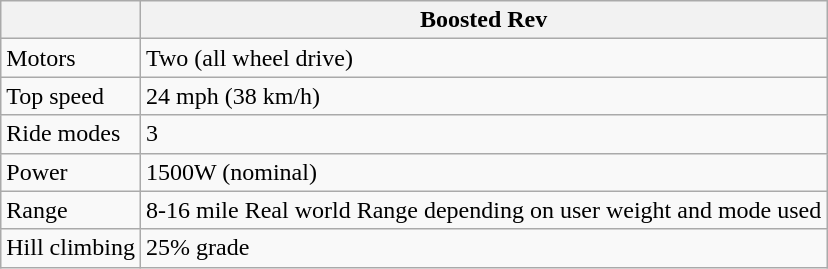<table class="wikitable">
<tr>
<th></th>
<th>Boosted Rev</th>
</tr>
<tr>
<td>Motors</td>
<td>Two (all wheel drive)</td>
</tr>
<tr>
<td>Top speed</td>
<td>24 mph (38 km/h)</td>
</tr>
<tr>
<td>Ride modes</td>
<td>3</td>
</tr>
<tr>
<td>Power</td>
<td>1500W (nominal)</td>
</tr>
<tr>
<td>Range</td>
<td colspan="3">8-16 mile Real world Range depending on user weight and mode used</td>
</tr>
<tr>
<td>Hill climbing</td>
<td colspan="2">25% grade</td>
</tr>
</table>
